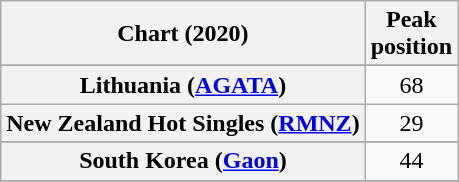<table class="wikitable sortable plainrowheaders" style="text-align:center">
<tr>
<th scope="col">Chart (2020)</th>
<th scope="col">Peak<br>position</th>
</tr>
<tr>
</tr>
<tr>
</tr>
<tr>
</tr>
<tr>
<th scope="row">Lithuania (<a href='#'>AGATA</a>)</th>
<td>68</td>
</tr>
<tr>
<th scope="row">New Zealand Hot Singles (<a href='#'>RMNZ</a>)</th>
<td>29</td>
</tr>
<tr>
</tr>
<tr>
<th scope="row">South Korea (<a href='#'>Gaon</a>)</th>
<td>44</td>
</tr>
<tr>
</tr>
<tr>
</tr>
</table>
